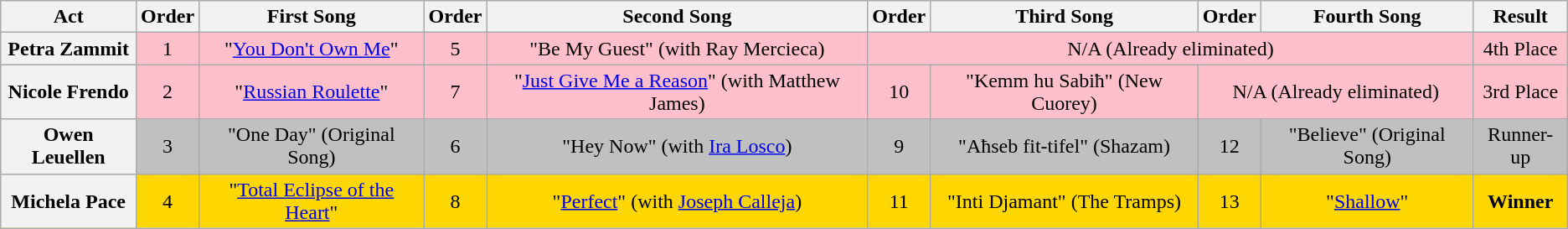<table class="wikitable plainrowheaders" style="text-align:center;">
<tr>
<th>Act</th>
<th>Order</th>
<th>First Song</th>
<th>Order</th>
<th>Second Song</th>
<th>Order</th>
<th>Third Song</th>
<th>Order</th>
<th>Fourth Song</th>
<th>Result</th>
</tr>
<tr style="background:pink">
<th scope="row">Petra Zammit</th>
<td>1</td>
<td>"<a href='#'>You Don't Own Me</a>"</td>
<td>5</td>
<td>"Be My Guest" (with Ray Mercieca)</td>
<td colspan="4">N/A (Already eliminated)</td>
<td>4th Place</td>
</tr>
<tr style="background:pink">
<th scope="row">Nicole Frendo</th>
<td>2</td>
<td>"<a href='#'>Russian Roulette</a>"</td>
<td>7</td>
<td>"<a href='#'>Just Give Me a Reason</a>" (with Matthew James)</td>
<td>10</td>
<td>"Kemm hu Sabiħ" (New Cuorey)</td>
<td colspan="2">N/A (Already eliminated)</td>
<td>3rd Place</td>
</tr>
<tr style="background:silver">
<th scope="row">Owen Leuellen</th>
<td>3</td>
<td>"One Day" (Original Song)</td>
<td>6</td>
<td>"Hey Now" (with <a href='#'>Ira Losco</a>)</td>
<td>9</td>
<td>"Aħseb fit-tifel" (Shazam)</td>
<td>12</td>
<td>"Believe" (Original Song)</td>
<td>Runner-up</td>
</tr>
<tr style="background:gold">
<th scope="row">Michela Pace</th>
<td>4</td>
<td>"<a href='#'>Total Eclipse of the Heart</a>"</td>
<td>8</td>
<td>"<a href='#'>Perfect</a>" (with <a href='#'>Joseph Calleja</a>)</td>
<td>11</td>
<td>"Inti Djamant" (The Tramps)</td>
<td>13</td>
<td>"<a href='#'>Shallow</a>"</td>
<td><strong>Winner</strong></td>
</tr>
</table>
